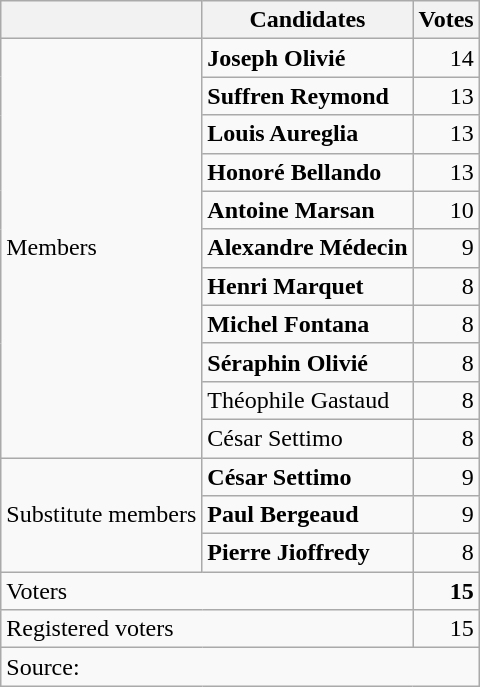<table class="wikitable" style="text-align:right">
<tr>
<th></th>
<th>Candidates</th>
<th>Votes</th>
</tr>
<tr>
<td rowspan=11 align=left>Members</td>
<td align=left><strong>Joseph Olivié</strong></td>
<td>14</td>
</tr>
<tr>
<td align=left><strong>Suffren Reymond</strong></td>
<td>13</td>
</tr>
<tr>
<td align=left><strong>Louis Aureglia</strong></td>
<td>13</td>
</tr>
<tr>
<td align=left><strong>Honoré Bellando</strong></td>
<td>13</td>
</tr>
<tr>
<td align=left><strong>Antoine Marsan</strong></td>
<td>10</td>
</tr>
<tr>
<td align=left><strong>Alexandre Médecin</strong></td>
<td>9</td>
</tr>
<tr>
<td align=left><strong>Henri Marquet</strong></td>
<td>8</td>
</tr>
<tr>
<td align=left><strong>Michel Fontana</strong></td>
<td>8</td>
</tr>
<tr>
<td align=left><strong>Séraphin Olivié</strong></td>
<td>8</td>
</tr>
<tr>
<td align=left>Théophile Gastaud</td>
<td>8</td>
</tr>
<tr>
<td align=left>César Settimo</td>
<td>8</td>
</tr>
<tr>
<td rowspan=3 align=left>Substitute members</td>
<td align=left><strong>César Settimo</strong></td>
<td>9</td>
</tr>
<tr>
<td align=left><strong>Paul Bergeaud</strong></td>
<td>9</td>
</tr>
<tr>
<td align=left><strong>Pierre Jioffredy</strong></td>
<td>8</td>
</tr>
<tr>
<td colspan=2 align=left>Voters</td>
<td><strong>15</strong></td>
</tr>
<tr>
<td colspan=2 align=left>Registered voters</td>
<td>15</td>
</tr>
<tr>
<td colspan=3 align=left>Source:</td>
</tr>
</table>
